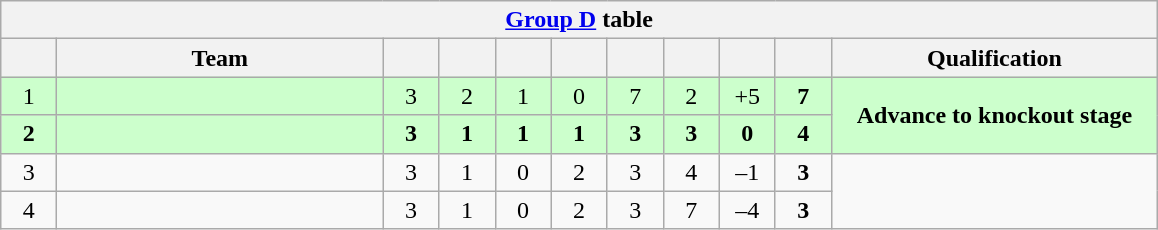<table class="wikitable" style="text-align: center;">
<tr>
<th colspan="11"><a href='#'>Group D</a> table</th>
</tr>
<tr>
<th width=30></th>
<th width="210">Team</th>
<th width=30></th>
<th width=30></th>
<th width=30></th>
<th width=30></th>
<th width=30></th>
<th width=30></th>
<th width=30></th>
<th width=30></th>
<th width=210>Qualification</th>
</tr>
<tr style="background:#cfc;">
<td>1</td>
<td align="left"></td>
<td>3</td>
<td>2</td>
<td>1</td>
<td>0</td>
<td>7</td>
<td>2</td>
<td>+5</td>
<td><strong>7</strong></td>
<td rowspan="2"><strong>Advance to knockout stage</strong></td>
</tr>
<tr style="background:#cfc;">
<td><strong>2</strong></td>
<td align="left"><strong></strong></td>
<td><strong>3</strong></td>
<td><strong>1</strong></td>
<td><strong>1</strong></td>
<td><strong>1</strong></td>
<td><strong>3</strong></td>
<td><strong>3</strong></td>
<td><strong>0</strong></td>
<td><strong>4</strong></td>
</tr>
<tr>
<td>3</td>
<td align="left"></td>
<td>3</td>
<td>1</td>
<td>0</td>
<td>2</td>
<td>3</td>
<td>4</td>
<td>–1</td>
<td><strong>3</strong></td>
<td rowspan="2"></td>
</tr>
<tr>
<td>4</td>
<td align="left"></td>
<td>3</td>
<td>1</td>
<td>0</td>
<td>2</td>
<td>3</td>
<td>7</td>
<td>–4</td>
<td><strong>3</strong></td>
</tr>
</table>
